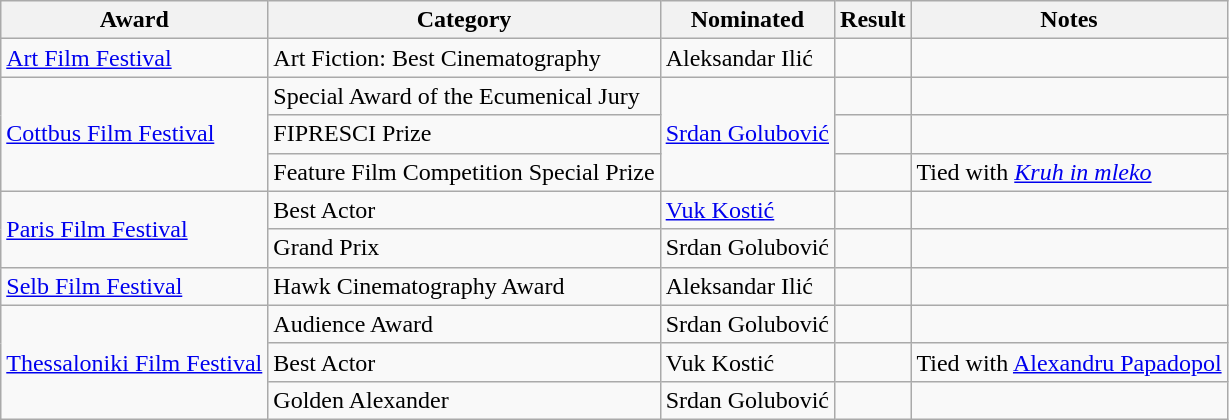<table class="sortable wikitable">
<tr>
<th>Award</th>
<th>Category</th>
<th>Nominated</th>
<th>Result</th>
<th>Notes</th>
</tr>
<tr>
<td><a href='#'>Art Film Festival</a></td>
<td>Art Fiction: Best Cinematography</td>
<td>Aleksandar Ilić</td>
<td></td>
<td></td>
</tr>
<tr>
<td rowspan="3"><a href='#'>Cottbus Film Festival</a></td>
<td>Special Award of the Ecumenical Jury</td>
<td rowspan="3"><a href='#'>Srdan Golubović</a></td>
<td></td>
<td></td>
</tr>
<tr>
<td>FIPRESCI Prize</td>
<td></td>
<td></td>
</tr>
<tr>
<td>Feature Film Competition Special Prize</td>
<td></td>
<td>Tied with <em><a href='#'>Kruh in mleko</a></em></td>
</tr>
<tr>
<td rowspan="2"><a href='#'>Paris Film Festival</a></td>
<td>Best Actor</td>
<td><a href='#'>Vuk Kostić</a></td>
<td></td>
<td></td>
</tr>
<tr>
<td>Grand Prix</td>
<td>Srdan Golubović</td>
<td></td>
<td></td>
</tr>
<tr>
<td><a href='#'>Selb Film Festival</a></td>
<td>Hawk Cinematography Award</td>
<td>Aleksandar Ilić</td>
<td></td>
<td></td>
</tr>
<tr>
<td rowspan="3"><a href='#'>Thessaloniki Film Festival</a></td>
<td>Audience Award</td>
<td>Srdan Golubović</td>
<td></td>
<td></td>
</tr>
<tr>
<td>Best Actor</td>
<td>Vuk Kostić</td>
<td></td>
<td>Tied with <a href='#'>Alexandru Papadopol</a></td>
</tr>
<tr>
<td>Golden Alexander</td>
<td>Srdan Golubović</td>
<td></td>
<td></td>
</tr>
</table>
